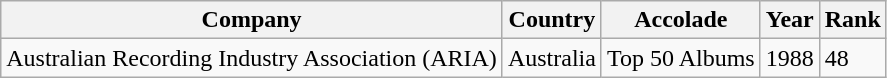<table class="wikitable sortable">
<tr>
<th>Company</th>
<th>Country</th>
<th>Accolade</th>
<th>Year</th>
<th style="text-align:center;">Rank</th>
</tr>
<tr>
<td>Australian Recording Industry Association (ARIA)</td>
<td>Australia</td>
<td>Top 50 Albums</td>
<td>1988</td>
<td>48</td>
</tr>
</table>
